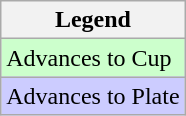<table class="wikitable">
<tr>
<th>Legend</th>
</tr>
<tr bgcolor=ccffcc>
<td>Advances to Cup</td>
</tr>
<tr bgcolor=ccccff>
<td>Advances to Plate</td>
</tr>
</table>
